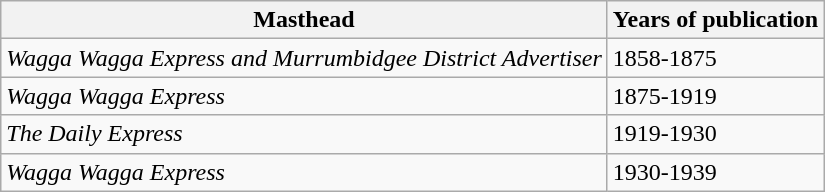<table class="wikitable sortable">
<tr>
<th>Masthead</th>
<th>Years of publication</th>
</tr>
<tr>
<td><em>Wagga Wagga Express and Murrumbidgee District Advertiser</em></td>
<td>1858-1875</td>
</tr>
<tr>
<td><em>Wagga Wagga Express</em></td>
<td>1875-1919</td>
</tr>
<tr>
<td><em>The Daily Express</em></td>
<td>1919-1930</td>
</tr>
<tr>
<td><em>Wagga Wagga Express</em></td>
<td>1930-1939</td>
</tr>
</table>
